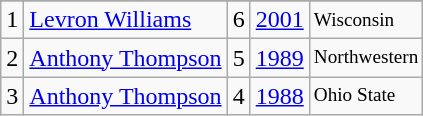<table class="wikitable">
<tr>
</tr>
<tr>
<td>1</td>
<td><a href='#'>Levron Williams</a></td>
<td>6</td>
<td><a href='#'>2001</a></td>
<td style="font-size:80%;">Wisconsin</td>
</tr>
<tr>
<td>2</td>
<td><a href='#'>Anthony Thompson</a></td>
<td>5</td>
<td><a href='#'>1989</a></td>
<td style="font-size:80%;">Northwestern</td>
</tr>
<tr>
<td>3</td>
<td><a href='#'>Anthony Thompson</a></td>
<td>4</td>
<td><a href='#'>1988</a></td>
<td style="font-size:80%;">Ohio State</td>
</tr>
</table>
